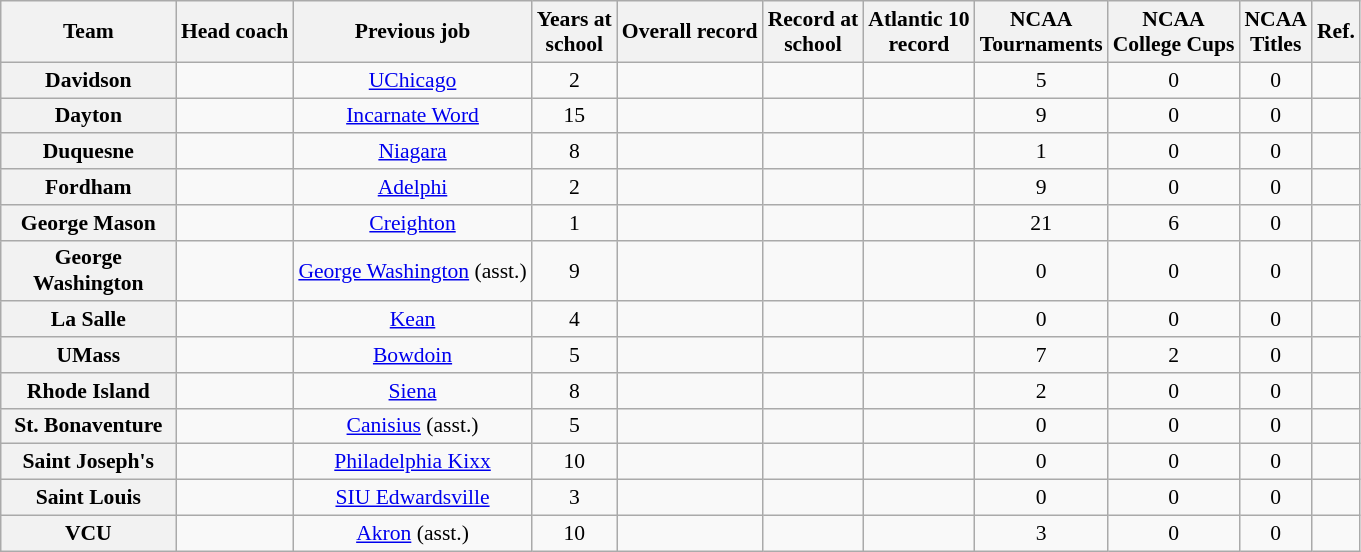<table class="wikitable sortable" style="text-align: center;font-size:90%;">
<tr>
<th width="110">Team</th>
<th>Head coach</th>
<th>Previous job</th>
<th>Years at<br>school</th>
<th>Overall record</th>
<th>Record at<br>school</th>
<th>Atlantic 10<br>record</th>
<th>NCAA<br>Tournaments</th>
<th>NCAA<br>College Cups</th>
<th>NCAA<br>Titles</th>
<th class="unsortable">Ref.</th>
</tr>
<tr>
<th style=>Davidson</th>
<td></td>
<td><a href='#'>UChicago</a></td>
<td>2</td>
<td></td>
<td></td>
<td></td>
<td>5</td>
<td>0</td>
<td>0</td>
<td></td>
</tr>
<tr>
<th style=>Dayton</th>
<td></td>
<td><a href='#'>Incarnate Word</a></td>
<td>15</td>
<td></td>
<td></td>
<td></td>
<td>9</td>
<td>0</td>
<td>0</td>
<td></td>
</tr>
<tr>
<th style=>Duquesne</th>
<td></td>
<td><a href='#'>Niagara</a></td>
<td>8</td>
<td></td>
<td></td>
<td></td>
<td>1</td>
<td>0</td>
<td>0</td>
<td></td>
</tr>
<tr>
<th style=>Fordham</th>
<td></td>
<td><a href='#'>Adelphi</a></td>
<td>2</td>
<td></td>
<td></td>
<td></td>
<td>9</td>
<td>0</td>
<td>0</td>
<td></td>
</tr>
<tr>
<th style=>George Mason</th>
<td></td>
<td><a href='#'>Creighton</a></td>
<td>1</td>
<td></td>
<td></td>
<td></td>
<td>21</td>
<td>6</td>
<td>0</td>
<td></td>
</tr>
<tr>
<th style=>George Washington</th>
<td></td>
<td><a href='#'>George Washington</a> (asst.)</td>
<td>9</td>
<td></td>
<td></td>
<td></td>
<td>0</td>
<td>0</td>
<td>0</td>
<td></td>
</tr>
<tr>
<th style=>La Salle</th>
<td></td>
<td><a href='#'>Kean</a></td>
<td>4</td>
<td></td>
<td></td>
<td></td>
<td>0</td>
<td>0</td>
<td>0</td>
<td></td>
</tr>
<tr>
<th style=>UMass</th>
<td></td>
<td><a href='#'>Bowdoin</a></td>
<td>5</td>
<td></td>
<td></td>
<td></td>
<td>7</td>
<td>2</td>
<td>0</td>
<td></td>
</tr>
<tr>
<th style=>Rhode Island</th>
<td></td>
<td><a href='#'>Siena</a></td>
<td>8</td>
<td></td>
<td></td>
<td></td>
<td>2</td>
<td>0</td>
<td>0</td>
<td></td>
</tr>
<tr>
<th style=>St. Bonaventure</th>
<td></td>
<td><a href='#'>Canisius</a> (asst.)</td>
<td>5</td>
<td></td>
<td></td>
<td></td>
<td>0</td>
<td>0</td>
<td>0</td>
<td></td>
</tr>
<tr>
<th style=>Saint Joseph's</th>
<td></td>
<td><a href='#'>Philadelphia Kixx</a></td>
<td>10</td>
<td></td>
<td></td>
<td></td>
<td>0</td>
<td>0</td>
<td>0</td>
<td></td>
</tr>
<tr>
<th style=>Saint Louis</th>
<td></td>
<td><a href='#'>SIU Edwardsville</a></td>
<td>3</td>
<td></td>
<td></td>
<td></td>
<td>0</td>
<td>0</td>
<td>0</td>
<td></td>
</tr>
<tr>
<th style=>VCU</th>
<td></td>
<td><a href='#'>Akron</a> (asst.)</td>
<td>10</td>
<td></td>
<td></td>
<td></td>
<td>3</td>
<td>0</td>
<td>0</td>
<td></td>
</tr>
</table>
